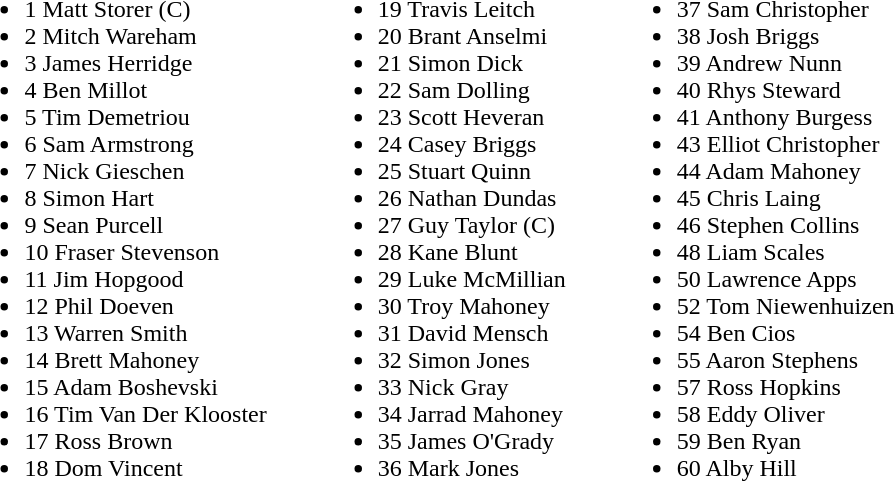<table class="toccolours" style="border-collapse: collapse">
<tr>
<td colspan=5 align="right"></td>
<td valign="top"><br><ul><li>1 Matt Storer (C)</li><li>2 Mitch Wareham</li><li>3 James Herridge</li><li>4 Ben Millot</li><li>5 Tim Demetriou</li><li>6 Sam Armstrong</li><li>7 Nick Gieschen</li><li>8 Simon Hart</li><li>9 Sean Purcell</li><li>10 Fraser Stevenson</li><li>11 Jim Hopgood</li><li>12 Phil Doeven</li><li>13 Warren Smith</li><li>14 Brett Mahoney</li><li>15 Adam Boshevski</li><li>16 Tim Van Der Klooster</li><li>17 Ross Brown</li><li>18 Dom Vincent</li></ul></td>
<td width="30"> </td>
<td valign="top"><br><ul><li>19 Travis Leitch</li><li>20 Brant Anselmi</li><li>21 Simon Dick</li><li>22 Sam Dolling</li><li>23 Scott Heveran</li><li>24 Casey Briggs</li><li>25 Stuart Quinn</li><li>26 Nathan Dundas</li><li>27 Guy Taylor (C)</li><li>28 Kane Blunt</li><li>29 Luke McMillian</li><li>30 Troy Mahoney</li><li>31 David Mensch</li><li>32 Simon Jones</li><li>33 Nick Gray</li><li>34 Jarrad Mahoney</li><li>35 James O'Grady</li><li>36 Mark Jones</li></ul></td>
<td width="30"> </td>
<td valign="top"><br><ul><li>37 Sam Christopher</li><li>38 Josh Briggs</li><li>39 Andrew Nunn</li><li>40 Rhys Steward</li><li>41 Anthony Burgess</li><li>43 Elliot Christopher</li><li>44 Adam Mahoney</li><li>45 Chris Laing</li><li>46 Stephen Collins</li><li>48 Liam Scales</li><li>50 Lawrence Apps</li><li>52 Tom Niewenhuizen</li><li>54 Ben Cios</li><li>55 Aaron Stephens</li><li>57 Ross Hopkins</li><li>58 Eddy Oliver</li><li>59 Ben Ryan</li><li>60 Alby Hill</li></ul></td>
</tr>
</table>
